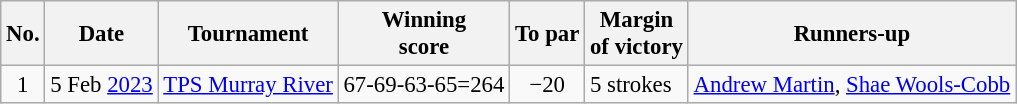<table class="wikitable" style="font-size:95%;">
<tr>
<th>No.</th>
<th>Date</th>
<th>Tournament</th>
<th>Winning<br>score</th>
<th>To par</th>
<th>Margin<br>of victory</th>
<th>Runners-up</th>
</tr>
<tr>
<td align=center>1</td>
<td align=right>5 Feb <a href='#'>2023</a></td>
<td><a href='#'>TPS Murray River</a></td>
<td align=right>67-69-63-65=264</td>
<td align=center>−20</td>
<td>5 strokes</td>
<td> <a href='#'>Andrew Martin</a>,  <a href='#'>Shae Wools-Cobb</a></td>
</tr>
</table>
